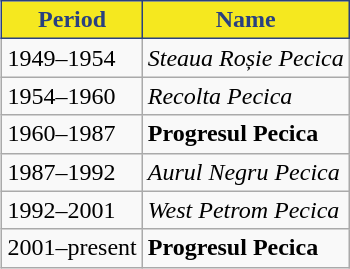<table class="wikitable" style="text-align: left" align="right">
<tr>
<th style="background:#f5e81f;color:#294080;border:1px solid #294080;">Period</th>
<th style="background:#f5e81f;color:#294080;border:1px solid #294080;">Name</th>
</tr>
<tr>
<td>1949–1954</td>
<td align=left><em>Steaua Roșie Pecica</em></td>
</tr>
<tr>
<td>1954–1960</td>
<td align=left><em>Recolta Pecica</em></td>
</tr>
<tr>
<td>1960–1987</td>
<td align=left><strong>Progresul Pecica</strong></td>
</tr>
<tr>
<td>1987–1992</td>
<td align=left><em>Aurul Negru Pecica</em></td>
</tr>
<tr>
<td>1992–2001</td>
<td align=left><em>West Petrom Pecica</em></td>
</tr>
<tr>
<td>2001–present</td>
<td align=left><strong>Progresul Pecica</strong></td>
</tr>
</table>
